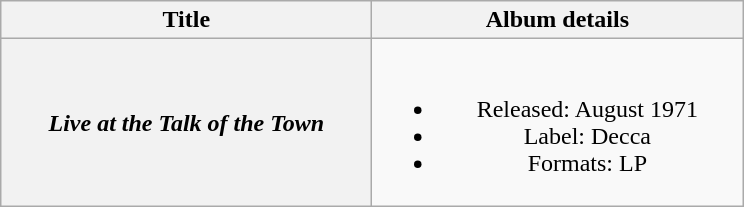<table class="wikitable plainrowheaders" style="text-align:center;">
<tr>
<th scope="col" style="width:15em;">Title</th>
<th scope="col" style="width:15em;">Album details</th>
</tr>
<tr>
<th scope="row"><em>Live at the Talk of the Town</em></th>
<td><br><ul><li>Released: August 1971</li><li>Label: Decca</li><li>Formats: LP</li></ul></td>
</tr>
</table>
